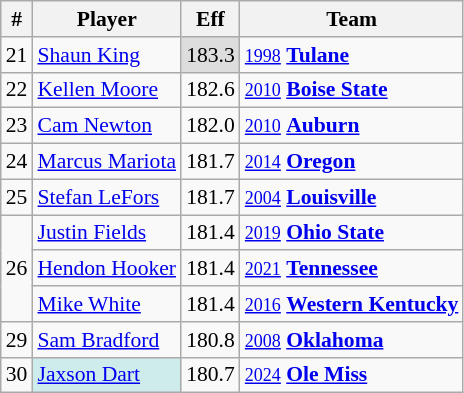<table class="wikitable" style="font-size:90%; white-space: nowrap;">
<tr>
<th>#</th>
<th>Player</th>
<th>Eff</th>
<th>Team</th>
</tr>
<tr>
<td>21</td>
<td><a href='#'>Shaun King</a></td>
<td style="background: #DDDDDD;">183.3</td>
<td><small><a href='#'>1998</a></small> <strong><a href='#'>Tulane</a></strong></td>
</tr>
<tr>
<td>22</td>
<td><a href='#'>Kellen Moore</a></td>
<td>182.6</td>
<td><small><a href='#'>2010</a></small> <strong><a href='#'>Boise State</a></strong></td>
</tr>
<tr>
<td>23</td>
<td><a href='#'>Cam Newton</a></td>
<td>182.0</td>
<td><small><a href='#'>2010</a></small> <strong><a href='#'>Auburn</a></strong></td>
</tr>
<tr>
<td>24</td>
<td><a href='#'>Marcus Mariota</a></td>
<td>181.7</td>
<td><small><a href='#'>2014</a></small> <strong><a href='#'>Oregon</a></strong></td>
</tr>
<tr>
<td>25</td>
<td><a href='#'>Stefan LeFors</a></td>
<td>181.7</td>
<td><small><a href='#'>2004</a></small> <strong><a href='#'>Louisville</a></strong></td>
</tr>
<tr>
<td rowspan=3>26</td>
<td><a href='#'>Justin Fields</a></td>
<td>181.4</td>
<td><small><a href='#'>2019</a></small> <strong><a href='#'>Ohio State</a></strong></td>
</tr>
<tr>
<td><a href='#'>Hendon Hooker</a></td>
<td>181.4</td>
<td><small><a href='#'>2021</a></small> <strong><a href='#'>Tennessee</a></strong></td>
</tr>
<tr>
<td><a href='#'>Mike White</a></td>
<td>181.4</td>
<td><small><a href='#'>2016</a></small> <strong><a href='#'>Western Kentucky</a></strong></td>
</tr>
<tr>
<td>29</td>
<td><a href='#'>Sam Bradford</a></td>
<td>180.8</td>
<td><small><a href='#'>2008</a></small> <strong><a href='#'>Oklahoma</a></strong></td>
</tr>
<tr>
<td>30</td>
<td style="background: #CFECEC;"><a href='#'>Jaxson Dart</a></td>
<td>180.7</td>
<td><small><a href='#'>2024</a></small> <strong><a href='#'>Ole Miss</a></strong></td>
</tr>
</table>
